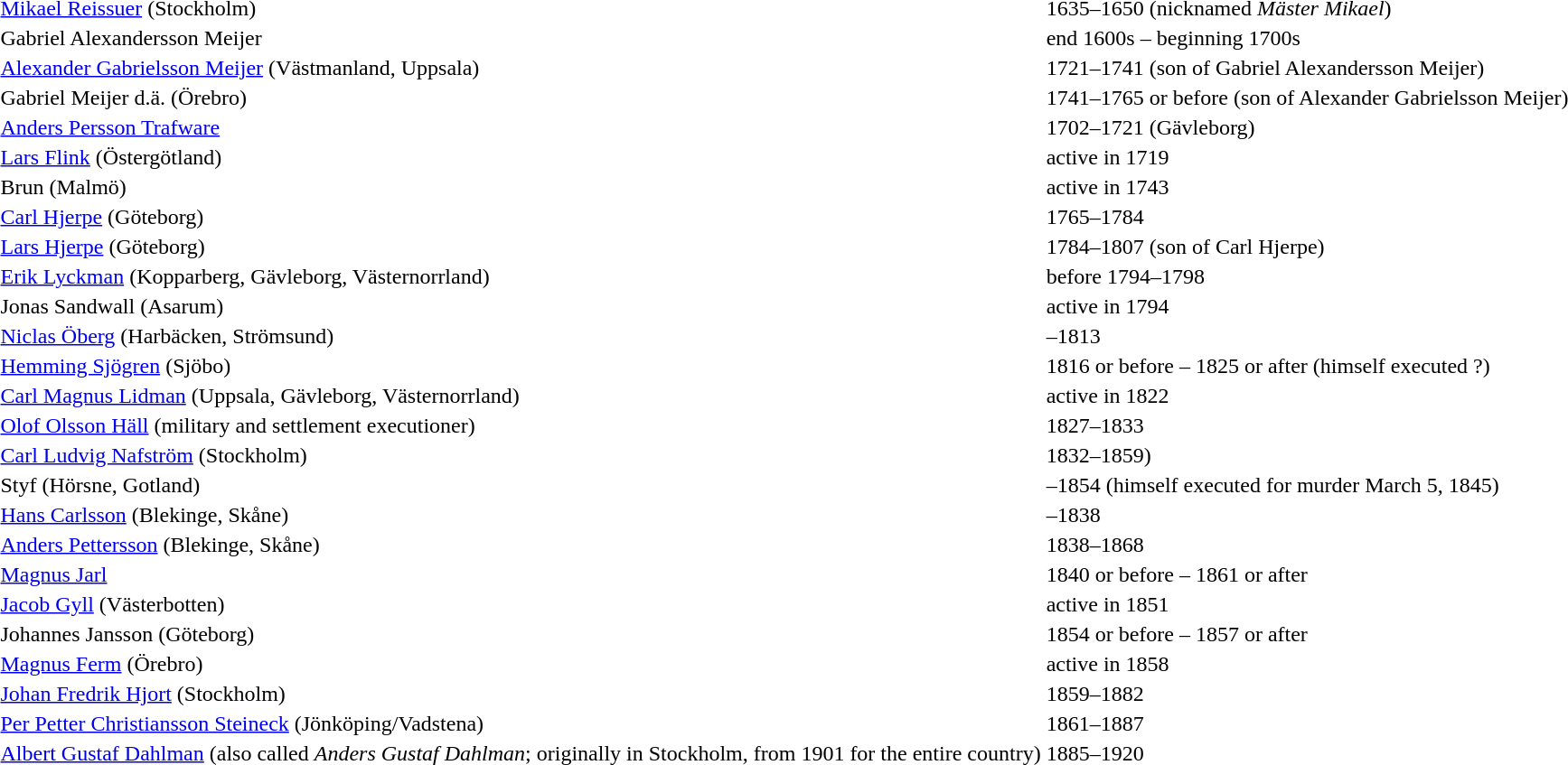<table>
<tr>
<td><a href='#'>Mikael Reissuer</a> (Stockholm)</td>
<td>1635–1650 (nicknamed <em>Mäster Mikael</em>)</td>
</tr>
<tr>
<td>Gabriel Alexandersson Meijer</td>
<td>end 1600s – beginning 1700s</td>
</tr>
<tr>
<td><a href='#'>Alexander Gabrielsson Meijer</a> (Västmanland, Uppsala)</td>
<td>1721–1741 (son of Gabriel Alexandersson Meijer)</td>
</tr>
<tr>
<td>Gabriel Meijer d.ä. (Örebro)</td>
<td>1741–1765 or before (son of Alexander Gabrielsson Meijer)</td>
</tr>
<tr>
<td><a href='#'>Anders Persson Trafware</a></td>
<td>1702–1721 (Gävleborg)</td>
</tr>
<tr>
<td><a href='#'>Lars Flink</a> (Östergötland)</td>
<td>active in 1719</td>
</tr>
<tr>
<td>Brun (Malmö)</td>
<td>active in 1743</td>
</tr>
<tr>
<td><a href='#'>Carl Hjerpe</a> (Göteborg)</td>
<td>1765–1784</td>
</tr>
<tr>
<td><a href='#'>Lars Hjerpe</a> (Göteborg)</td>
<td>1784–1807 (son of Carl Hjerpe)</td>
</tr>
<tr>
<td><a href='#'>Erik Lyckman</a> (Kopparberg, Gävleborg, Västernorrland)</td>
<td>before 1794–1798</td>
</tr>
<tr>
<td>Jonas Sandwall (Asarum)</td>
<td>active in 1794</td>
</tr>
<tr>
<td><a href='#'>Niclas Öberg</a> (Harbäcken, Strömsund)</td>
<td>–1813</td>
</tr>
<tr>
<td><a href='#'>Hemming Sjögren</a> (Sjöbo)</td>
<td>1816 or before – 1825 or after (himself executed ?)</td>
</tr>
<tr>
<td><a href='#'>Carl Magnus Lidman</a> (Uppsala, Gävleborg, Västernorrland)</td>
<td>active in 1822</td>
</tr>
<tr>
<td><a href='#'>Olof Olsson Häll</a> (military and settlement executioner)</td>
<td>1827–1833</td>
</tr>
<tr>
<td><a href='#'>Carl Ludvig Nafström</a> (Stockholm)</td>
<td>1832–1859)</td>
</tr>
<tr>
<td>Styf (Hörsne, Gotland)</td>
<td>–1854 (himself executed for murder March 5, 1845)</td>
</tr>
<tr>
<td><a href='#'>Hans Carlsson</a> (Blekinge, Skåne)</td>
<td>–1838</td>
</tr>
<tr>
<td><a href='#'>Anders Pettersson</a> (Blekinge, Skåne)</td>
<td>1838–1868</td>
</tr>
<tr>
<td><a href='#'>Magnus Jarl</a></td>
<td>1840 or before – 1861 or after</td>
</tr>
<tr>
<td><a href='#'>Jacob Gyll</a> (Västerbotten)</td>
<td>active in 1851</td>
</tr>
<tr>
<td>Johannes Jansson (Göteborg)</td>
<td>1854 or before – 1857 or after</td>
</tr>
<tr>
<td><a href='#'>Magnus Ferm</a> (Örebro)</td>
<td>active in 1858</td>
</tr>
<tr>
<td><a href='#'>Johan Fredrik Hjort</a> (Stockholm)</td>
<td>1859–1882</td>
</tr>
<tr>
<td><a href='#'>Per Petter Christiansson Steineck</a> (Jönköping/Vadstena)</td>
<td>1861–1887</td>
</tr>
<tr>
<td><a href='#'>Albert Gustaf Dahlman</a> (also called <em>Anders Gustaf Dahlman</em>; originally in Stockholm, from 1901 for the entire country)</td>
<td>1885–1920</td>
</tr>
</table>
